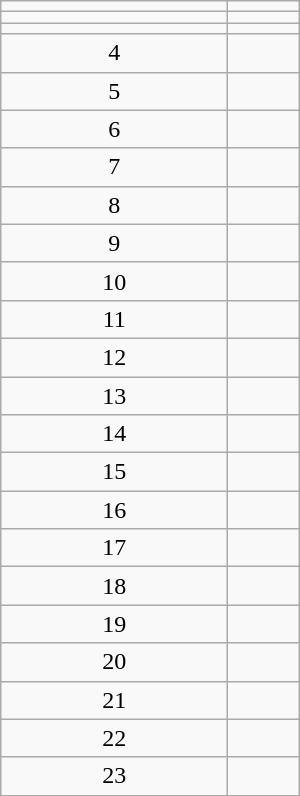<table class="wikitable" style="width:200px;">
<tr>
<td align=center></td>
<td></td>
</tr>
<tr>
<td align=center></td>
<td></td>
</tr>
<tr>
<td align=center></td>
<td></td>
</tr>
<tr>
<td align=center>4</td>
<td></td>
</tr>
<tr>
<td align=center>5</td>
<td></td>
</tr>
<tr>
<td align=center>6</td>
<td></td>
</tr>
<tr>
<td align=center>7</td>
<td></td>
</tr>
<tr>
<td align=center>8</td>
<td></td>
</tr>
<tr>
<td align=center>9</td>
<td></td>
</tr>
<tr>
<td align=center>10</td>
<td></td>
</tr>
<tr>
<td align=center>11</td>
<td></td>
</tr>
<tr>
<td align=center>12</td>
<td></td>
</tr>
<tr>
<td align=center>13</td>
<td></td>
</tr>
<tr>
<td align=center>14</td>
<td></td>
</tr>
<tr>
<td align=center>15</td>
<td></td>
</tr>
<tr>
<td align=center>16</td>
<td></td>
</tr>
<tr>
<td align=center>17</td>
<td></td>
</tr>
<tr>
<td align=center>18</td>
<td></td>
</tr>
<tr>
<td align=center>19</td>
<td></td>
</tr>
<tr>
<td align=center>20</td>
<td></td>
</tr>
<tr>
<td align=center>21</td>
<td></td>
</tr>
<tr>
<td align=center>22</td>
<td></td>
</tr>
<tr>
<td align=center>23</td>
<td></td>
</tr>
</table>
